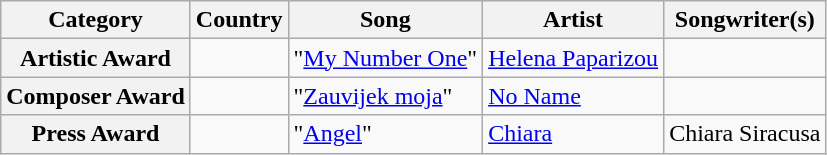<table class="wikitable plainrowheaders">
<tr>
<th scope="col">Category</th>
<th scope="col">Country</th>
<th scope="col">Song</th>
<th scope="col">Artist</th>
<th scope="col">Songwriter(s)</th>
</tr>
<tr>
<th scope="row">Artistic Award</th>
<td></td>
<td>"<a href='#'>My Number One</a>"</td>
<td><a href='#'>Helena Paparizou</a></td>
<td></td>
</tr>
<tr>
<th scope="row">Composer Award</th>
<td></td>
<td>"<a href='#'>Zauvijek moja</a>"</td>
<td><a href='#'>No Name</a></td>
<td></td>
</tr>
<tr>
<th scope="row">Press Award</th>
<td></td>
<td>"<a href='#'>Angel</a>"</td>
<td><a href='#'>Chiara</a></td>
<td>Chiara Siracusa</td>
</tr>
</table>
